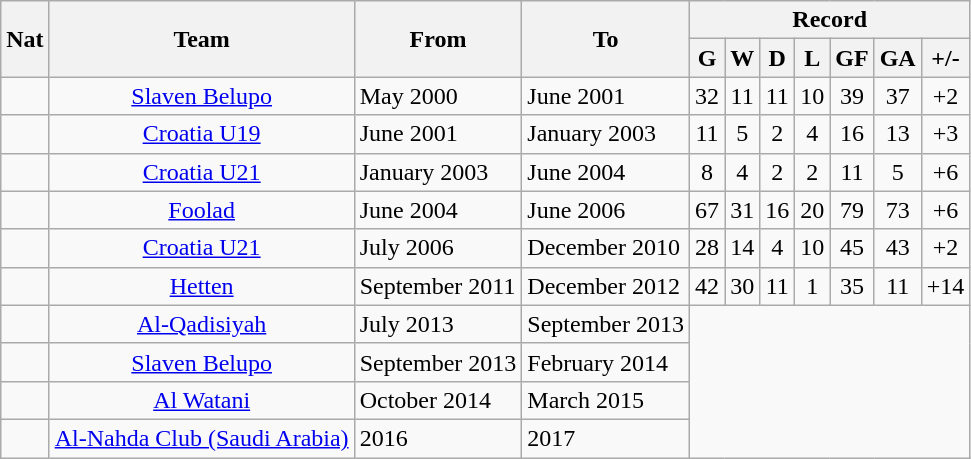<table class="wikitable" style="text-align: center">
<tr>
<th rowspan="2">Nat</th>
<th rowspan="2">Team</th>
<th rowspan="2">From</th>
<th rowspan="2">To</th>
<th colspan="8">Record</th>
</tr>
<tr>
<th>G</th>
<th>W</th>
<th>D</th>
<th>L</th>
<th>GF</th>
<th>GA</th>
<th>+/-</th>
</tr>
<tr>
<td></td>
<td><a href='#'>Slaven Belupo</a></td>
<td align="left">May 2000</td>
<td align="left">June 2001</td>
<td>32</td>
<td>11</td>
<td>11</td>
<td>10</td>
<td>39</td>
<td>37</td>
<td>+2</td>
</tr>
<tr>
<td></td>
<td><a href='#'>Croatia U19</a></td>
<td align="left">June 2001</td>
<td align="left">January 2003</td>
<td>11</td>
<td>5</td>
<td>2</td>
<td>4</td>
<td>16</td>
<td>13</td>
<td>+3</td>
</tr>
<tr>
<td></td>
<td><a href='#'>Croatia U21</a></td>
<td align="left">January 2003</td>
<td align="left">June 2004</td>
<td>8</td>
<td>4</td>
<td>2</td>
<td>2</td>
<td>11</td>
<td>5</td>
<td>+6</td>
</tr>
<tr>
<td></td>
<td><a href='#'>Foolad</a></td>
<td align="left">June 2004</td>
<td align="left">June 2006</td>
<td>67</td>
<td>31</td>
<td>16</td>
<td>20</td>
<td>79</td>
<td>73</td>
<td>+6</td>
</tr>
<tr>
<td></td>
<td><a href='#'>Croatia U21</a></td>
<td align="left">July 2006</td>
<td align="left">December 2010</td>
<td>28</td>
<td>14</td>
<td>4</td>
<td>10</td>
<td>45</td>
<td>43</td>
<td>+2</td>
</tr>
<tr>
<td></td>
<td><a href='#'>Hetten</a></td>
<td align="left">September 2011</td>
<td align="left">December 2012</td>
<td>42</td>
<td>30</td>
<td>11</td>
<td>1</td>
<td>35</td>
<td>11</td>
<td>+14</td>
</tr>
<tr>
<td></td>
<td><a href='#'>Al-Qadisiyah</a></td>
<td align="left">July 2013</td>
<td align="left">September 2013</td>
</tr>
<tr>
<td></td>
<td><a href='#'>Slaven Belupo</a></td>
<td align="left">September 2013</td>
<td align="left">February 2014</td>
</tr>
<tr>
<td></td>
<td><a href='#'>Al Watani</a></td>
<td align="left">October 2014</td>
<td align="left">March 2015</td>
</tr>
<tr>
<td></td>
<td><a href='#'>Al-Nahda Club (Saudi Arabia)</a></td>
<td align="left">2016</td>
<td align="left">2017</td>
</tr>
</table>
